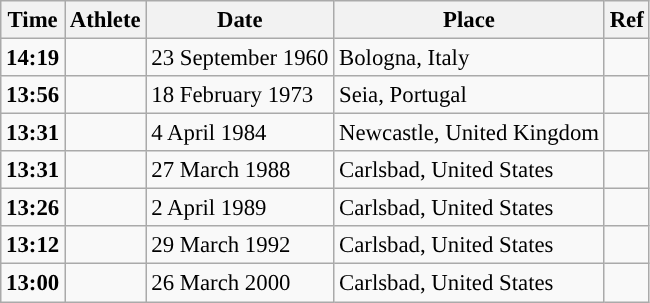<table class="wikitable" style="font-size:95%">
<tr>
<th>Time</th>
<th>Athlete</th>
<th>Date</th>
<th>Place</th>
<th>Ref</th>
</tr>
<tr>
<td align=center><strong>14:19</strong></td>
<td></td>
<td>23 September 1960</td>
<td>Bologna, Italy</td>
<td></td>
</tr>
<tr>
<td align=center><strong>13:56</strong></td>
<td></td>
<td>18 February 1973</td>
<td>Seia, Portugal</td>
<td></td>
</tr>
<tr>
<td align=center><strong>13:31</strong></td>
<td></td>
<td>4 April 1984</td>
<td>Newcastle, United Kingdom</td>
<td></td>
</tr>
<tr>
<td align=center><strong>13:31</strong></td>
<td></td>
<td>27 March 1988</td>
<td>Carlsbad, United States</td>
<td></td>
</tr>
<tr>
<td align=center><strong>13:26</strong></td>
<td></td>
<td>2 April 1989</td>
<td>Carlsbad, United States</td>
<td></td>
</tr>
<tr>
<td align=center><strong>13:12</strong></td>
<td></td>
<td>29 March 1992</td>
<td>Carlsbad, United States</td>
<td></td>
</tr>
<tr>
<td align=center><strong>13:00</strong></td>
<td></td>
<td>26 March 2000</td>
<td>Carlsbad, United States</td>
<td></td>
</tr>
</table>
